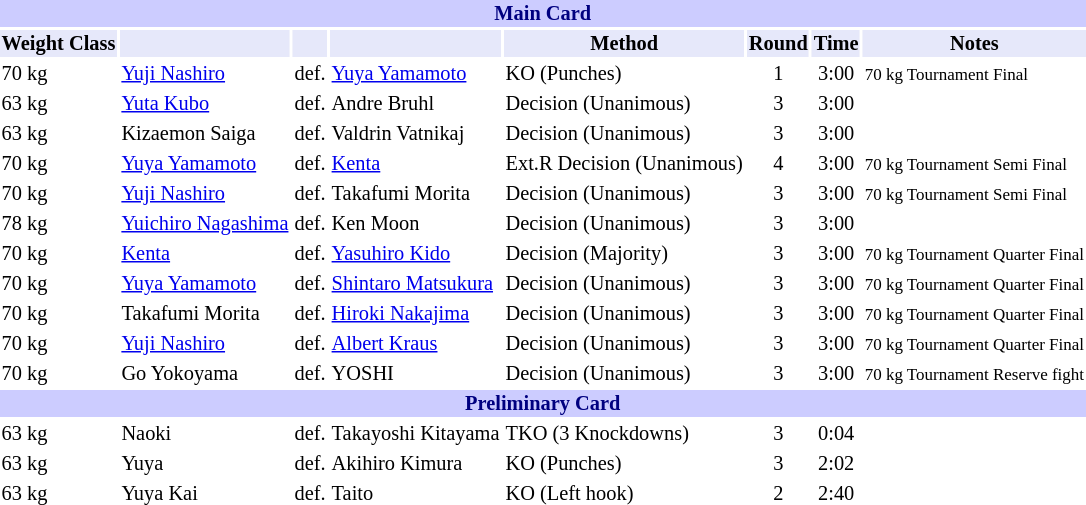<table class="toccolours" style="font-size: 85%;">
<tr>
<th colspan="8" style="background-color: #ccf; color: #000080; text-align: center;"><strong>Main Card</strong></th>
</tr>
<tr>
<th colspan="1" style="background-color: #E6E8FA; color: #000000; text-align: center;">Weight Class</th>
<th colspan="1" style="background-color: #E6E8FA; color: #000000; text-align: center;"></th>
<th colspan="1" style="background-color: #E6E8FA; color: #000000; text-align: center;"></th>
<th colspan="1" style="background-color: #E6E8FA; color: #000000; text-align: center;"></th>
<th colspan="1" style="background-color: #E6E8FA; color: #000000; text-align: center;">Method</th>
<th colspan="1" style="background-color: #E6E8FA; color: #000000; text-align: center;">Round</th>
<th colspan="1" style="background-color: #E6E8FA; color: #000000; text-align: center;">Time</th>
<th colspan="1" style="background-color: #E6E8FA; color: #000000; text-align: center;">Notes</th>
</tr>
<tr>
<td>70 kg</td>
<td> <a href='#'>Yuji Nashiro</a></td>
<td align=center>def.</td>
<td> <a href='#'>Yuya Yamamoto</a></td>
<td>KO (Punches)</td>
<td align=center>1</td>
<td align=center>3:00</td>
<td><small>70 kg Tournament Final</small></td>
</tr>
<tr>
<td>63 kg</td>
<td> <a href='#'>Yuta Kubo</a></td>
<td align=center>def.</td>
<td> Andre Bruhl</td>
<td>Decision (Unanimous)</td>
<td align=center>3</td>
<td align=center>3:00</td>
<td></td>
</tr>
<tr>
<td>63 kg</td>
<td> Kizaemon Saiga</td>
<td align=center>def.</td>
<td> Valdrin Vatnikaj</td>
<td>Decision (Unanimous)</td>
<td align=center>3</td>
<td align=center>3:00</td>
<td></td>
</tr>
<tr>
<td>70 kg</td>
<td> <a href='#'>Yuya Yamamoto</a></td>
<td align=center>def.</td>
<td> <a href='#'>Kenta</a></td>
<td>Ext.R Decision (Unanimous)</td>
<td align=center>4</td>
<td align=center>3:00</td>
<td><small>70 kg Tournament Semi Final</small></td>
</tr>
<tr>
<td>70 kg</td>
<td> <a href='#'>Yuji Nashiro</a></td>
<td align=center>def.</td>
<td> Takafumi Morita</td>
<td>Decision (Unanimous)</td>
<td align=center>3</td>
<td align=center>3:00</td>
<td><small>70 kg Tournament Semi Final</small></td>
</tr>
<tr>
<td>78 kg</td>
<td> <a href='#'>Yuichiro Nagashima</a></td>
<td align=center>def.</td>
<td> Ken Moon</td>
<td>Decision (Unanimous)</td>
<td align=center>3</td>
<td align=center>3:00</td>
<td></td>
</tr>
<tr>
<td>70 kg</td>
<td> <a href='#'>Kenta</a></td>
<td align=center>def.</td>
<td> <a href='#'>Yasuhiro Kido</a></td>
<td>Decision (Majority)</td>
<td align=center>3</td>
<td align=center>3:00</td>
<td><small>70 kg Tournament Quarter Final</small></td>
</tr>
<tr>
<td>70 kg</td>
<td> <a href='#'>Yuya Yamamoto</a></td>
<td align=center>def.</td>
<td> <a href='#'>Shintaro Matsukura</a></td>
<td>Decision (Unanimous)</td>
<td align=center>3</td>
<td align=center>3:00</td>
<td><small>70 kg Tournament Quarter Final</small></td>
</tr>
<tr>
<td>70 kg</td>
<td> Takafumi Morita</td>
<td align=center>def.</td>
<td> <a href='#'>Hiroki Nakajima</a></td>
<td>Decision (Unanimous)</td>
<td align=center>3</td>
<td align=center>3:00</td>
<td><small>70 kg Tournament Quarter Final</small></td>
</tr>
<tr>
<td>70 kg</td>
<td> <a href='#'>Yuji Nashiro</a></td>
<td align=center>def.</td>
<td> <a href='#'>Albert Kraus</a></td>
<td>Decision (Unanimous)</td>
<td align=center>3</td>
<td align=center>3:00</td>
<td><small>70 kg Tournament Quarter Final</small></td>
</tr>
<tr>
<td>70 kg</td>
<td> Go Yokoyama</td>
<td align=center>def.</td>
<td> YOSHI</td>
<td>Decision (Unanimous)</td>
<td align=center>3</td>
<td align=center>3:00</td>
<td><small>70 kg Tournament Reserve fight</small></td>
</tr>
<tr>
<th colspan="8" style="background-color: #ccf; color: #000080; text-align: center;"><strong>Preliminary Card</strong></th>
</tr>
<tr>
<td>63 kg</td>
<td> Naoki</td>
<td align=center>def.</td>
<td> Takayoshi Kitayama</td>
<td>TKO (3 Knockdowns)</td>
<td align=center>3</td>
<td align=center>0:04</td>
<td></td>
</tr>
<tr>
<td>63 kg</td>
<td> Yuya</td>
<td align=center>def.</td>
<td> Akihiro Kimura</td>
<td>KO (Punches)</td>
<td align=center>3</td>
<td align=center>2:02</td>
<td></td>
</tr>
<tr>
<td>63 kg</td>
<td> Yuya Kai</td>
<td align=center>def.</td>
<td> Taito</td>
<td>KO (Left hook)</td>
<td align=center>2</td>
<td align=center>2:40</td>
<td></td>
</tr>
<tr>
</tr>
</table>
